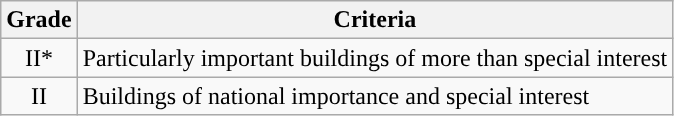<table class="wikitable">
<tr>
<th>Grade</th>
<th>Criteria</th>
</tr>
<tr>
<td align="center" >II*</td>
<td>Particularly important buildings of more than special interest</td>
</tr>
<tr>
<td align="center" >II</td>
<td>Buildings of national importance and special interest</td>
</tr>
</table>
